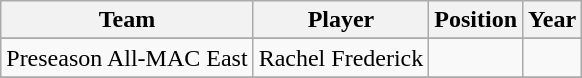<table class="wikitable" border="1">
<tr align=center>
<th style= >Team</th>
<th style= >Player</th>
<th style= >Position</th>
<th style= >Year</th>
</tr>
<tr align="center">
</tr>
<tr>
<td>Preseason All-MAC East</td>
<td>Rachel Frederick</td>
<td></td>
<td></td>
</tr>
<tr>
</tr>
</table>
